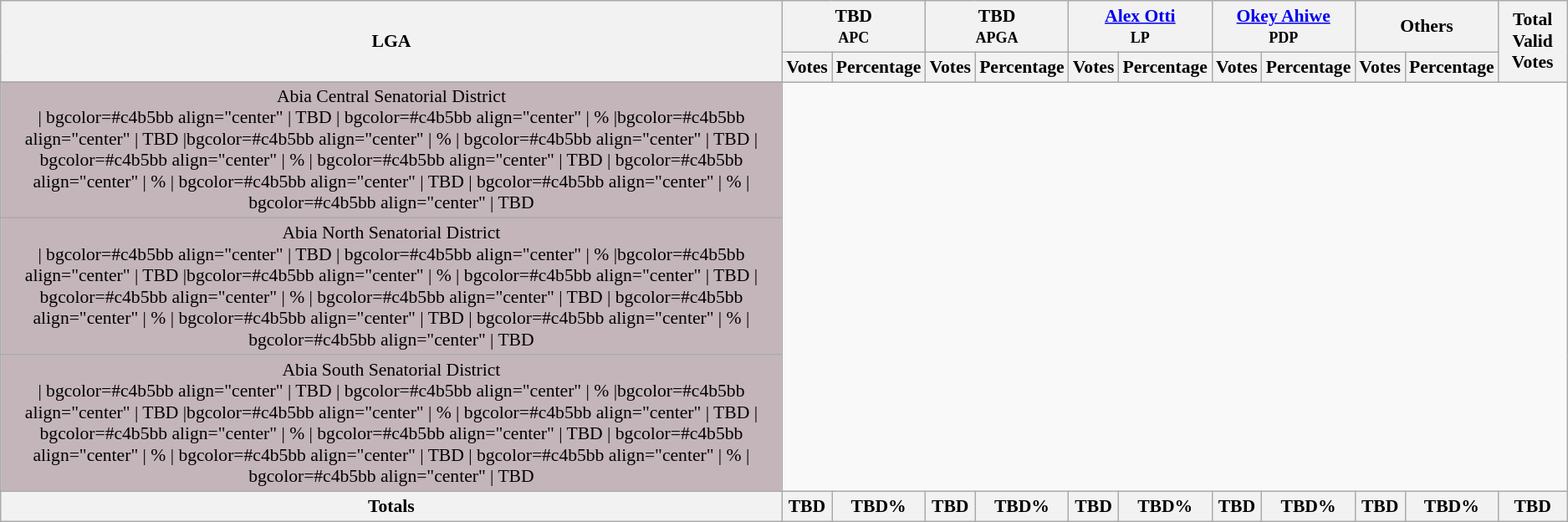<table class="wikitable sortable" style=" font-size: 90%">
<tr>
<th rowspan="2">LGA</th>
<th colspan="2">TBD<br><small>APC</small></th>
<th colspan="2">TBD<br><small>APGA</small></th>
<th colspan="2"><a href='#'>Alex Otti</a><br><small>LP</small></th>
<th colspan="2"><a href='#'>Okey Ahiwe</a><br><small>PDP</small></th>
<th colspan="2">Others</th>
<th rowspan="2">Total Valid Votes</th>
</tr>
<tr>
<th>Votes</th>
<th>Percentage</th>
<th>Votes</th>
<th>Percentage</th>
<th>Votes</th>
<th>Percentage</th>
<th>Votes</th>
<th>Percentage</th>
<th>Votes</th>
<th>Percentage</th>
</tr>
<tr>
</tr>
<tr>
<td bgcolor=#c4b5bb align="center">Abia Central Senatorial District<br>| bgcolor=#c4b5bb align="center" | TBD
| bgcolor=#c4b5bb align="center" | %
|bgcolor=#c4b5bb align="center" | TBD
|bgcolor=#c4b5bb align="center" | %
|  bgcolor=#c4b5bb align="center" | TBD
|  bgcolor=#c4b5bb align="center" | %
| bgcolor=#c4b5bb align="center" | TBD
| bgcolor=#c4b5bb align="center" | %
| bgcolor=#c4b5bb align="center" | TBD
| bgcolor=#c4b5bb align="center" | %
| bgcolor=#c4b5bb align="center" | TBD</td>
</tr>
<tr>
<td bgcolor=#c4b5bb align="center">Abia North Senatorial District<br>| bgcolor=#c4b5bb align="center" | TBD
| bgcolor=#c4b5bb align="center" | %
|bgcolor=#c4b5bb align="center" | TBD
|bgcolor=#c4b5bb align="center" | %
|  bgcolor=#c4b5bb align="center" | TBD
|  bgcolor=#c4b5bb align="center" | %
| bgcolor=#c4b5bb align="center" | TBD
| bgcolor=#c4b5bb align="center" | %
| bgcolor=#c4b5bb align="center" | TBD
| bgcolor=#c4b5bb align="center" | %
| bgcolor=#c4b5bb align="center" | TBD</td>
</tr>
<tr>
<td bgcolor=#c4b5bb align="center">Abia South Senatorial District<br>| bgcolor=#c4b5bb align="center" | TBD
| bgcolor=#c4b5bb align="center" | %
|bgcolor=#c4b5bb align="center" | TBD
|bgcolor=#c4b5bb align="center" | %
|  bgcolor=#c4b5bb align="center" | TBD
|  bgcolor=#c4b5bb align="center" | %
| bgcolor=#c4b5bb align="center" | TBD
| bgcolor=#c4b5bb align="center" | %
| bgcolor=#c4b5bb align="center" | TBD
| bgcolor=#c4b5bb align="center" | %
| bgcolor=#c4b5bb align="center" | TBD</td>
</tr>
<tr>
</tr>
<tr>
<th>Totals</th>
<th>TBD</th>
<th>TBD%</th>
<th>TBD</th>
<th>TBD%</th>
<th>TBD</th>
<th>TBD%</th>
<th>TBD</th>
<th>TBD%</th>
<th>TBD</th>
<th>TBD%</th>
<th>TBD</th>
</tr>
</table>
